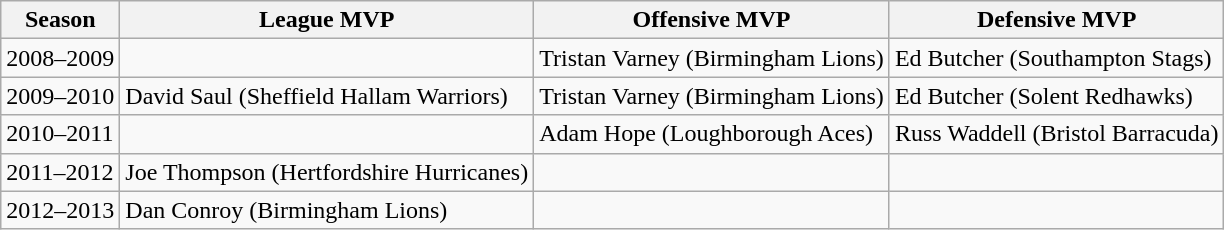<table class="wikitable">
<tr>
<th>Season</th>
<th>League MVP</th>
<th>Offensive MVP</th>
<th>Defensive MVP</th>
</tr>
<tr>
<td>2008–2009</td>
<td></td>
<td>Tristan Varney (Birmingham Lions)</td>
<td>Ed Butcher (Southampton Stags)</td>
</tr>
<tr>
<td>2009–2010</td>
<td>David Saul (Sheffield Hallam Warriors)</td>
<td>Tristan Varney (Birmingham Lions)</td>
<td>Ed Butcher (Solent Redhawks)</td>
</tr>
<tr>
<td>2010–2011</td>
<td></td>
<td>Adam Hope (Loughborough Aces)</td>
<td>Russ Waddell (Bristol Barracuda)</td>
</tr>
<tr>
<td>2011–2012</td>
<td>Joe Thompson (Hertfordshire Hurricanes)</td>
<td></td>
<td></td>
</tr>
<tr>
<td>2012–2013</td>
<td>Dan Conroy (Birmingham Lions)</td>
<td></td>
<td></td>
</tr>
</table>
